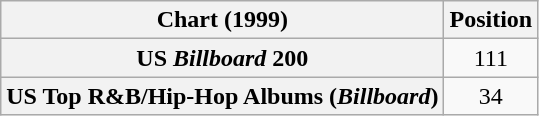<table class="wikitable sortable plainrowheaders" style="text-align:center">
<tr>
<th scope="col">Chart (1999)</th>
<th scope="col">Position</th>
</tr>
<tr>
<th scope="row">US <em>Billboard</em> 200</th>
<td>111</td>
</tr>
<tr>
<th scope="row">US Top R&B/Hip-Hop Albums (<em>Billboard</em>)</th>
<td>34</td>
</tr>
</table>
